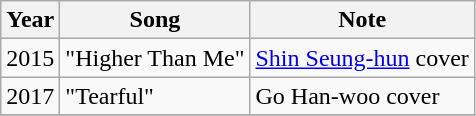<table class="wikitable">
<tr>
<th>Year</th>
<th>Song</th>
<th>Note</th>
</tr>
<tr>
<td>2015</td>
<td>"Higher Than Me"</td>
<td><a href='#'>Shin Seung-hun</a> cover</td>
</tr>
<tr>
<td>2017</td>
<td>"Tearful"</td>
<td>Go Han-woo cover</td>
</tr>
<tr>
</tr>
</table>
